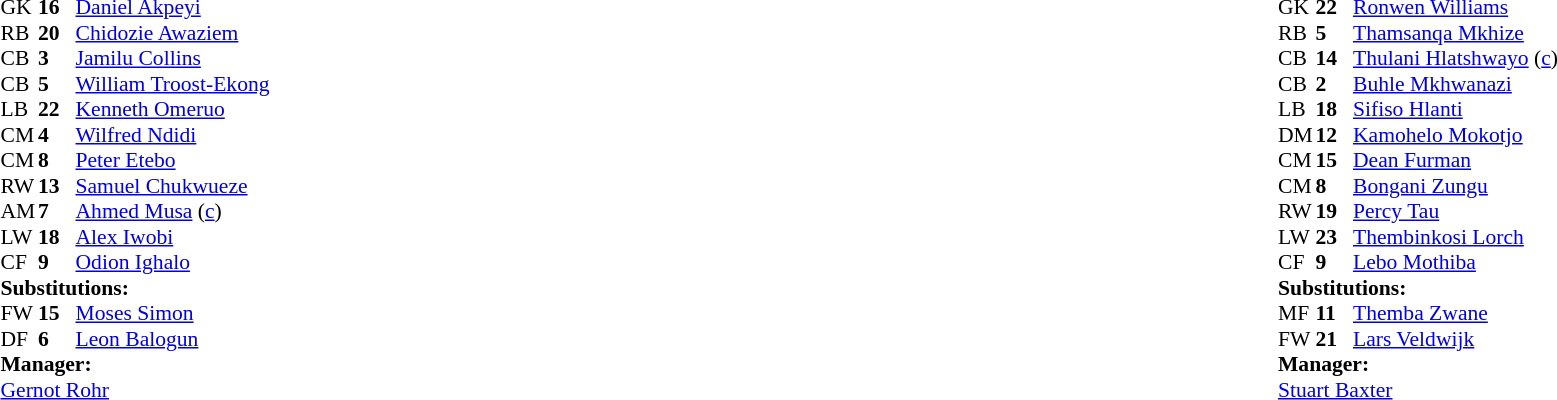<table width="100%">
<tr>
<td valign="top" width="40%"><br><table style="font-size:90%" cellspacing="0" cellpadding="0">
<tr>
<th width=25></th>
<th width=25></th>
</tr>
<tr>
<td>GK</td>
<td><strong>16</strong></td>
<td><a href='#'>Daniel Akpeyi</a></td>
</tr>
<tr>
<td>RB</td>
<td><strong>20</strong></td>
<td><a href='#'>Chidozie Awaziem</a></td>
</tr>
<tr>
<td>CB</td>
<td><strong>3</strong></td>
<td><a href='#'>Jamilu Collins</a></td>
</tr>
<tr>
<td>CB</td>
<td><strong>5</strong></td>
<td><a href='#'>William Troost-Ekong</a></td>
</tr>
<tr>
<td>LB</td>
<td><strong>22</strong></td>
<td><a href='#'>Kenneth Omeruo</a></td>
</tr>
<tr>
<td>CM</td>
<td><strong>4</strong></td>
<td><a href='#'>Wilfred Ndidi</a></td>
</tr>
<tr>
<td>CM</td>
<td><strong>8</strong></td>
<td><a href='#'>Peter Etebo</a></td>
</tr>
<tr>
<td>RW</td>
<td><strong>13</strong></td>
<td><a href='#'>Samuel Chukwueze</a></td>
</tr>
<tr>
<td>AM</td>
<td><strong>7</strong></td>
<td><a href='#'>Ahmed Musa</a> (<a href='#'>c</a>)</td>
<td></td>
<td></td>
</tr>
<tr>
<td>LW</td>
<td><strong>18</strong></td>
<td><a href='#'>Alex Iwobi</a></td>
<td></td>
<td></td>
</tr>
<tr>
<td>CF</td>
<td><strong>9</strong></td>
<td><a href='#'>Odion Ighalo</a></td>
</tr>
<tr>
<td colspan=3><strong>Substitutions:</strong></td>
</tr>
<tr>
<td>FW</td>
<td><strong>15</strong></td>
<td><a href='#'>Moses Simon</a></td>
<td></td>
<td></td>
</tr>
<tr>
<td>DF</td>
<td><strong>6</strong></td>
<td><a href='#'>Leon Balogun</a></td>
<td></td>
<td></td>
</tr>
<tr>
<td colspan=3><strong>Manager:</strong></td>
</tr>
<tr>
<td colspan=3> <a href='#'>Gernot Rohr</a></td>
</tr>
</table>
</td>
<td valign="top"></td>
<td valign="top" width="50%"><br><table style="font-size:90%; margin:auto" cellspacing="0" cellpadding="0">
<tr>
<th width=25></th>
<th width=25></th>
</tr>
<tr>
<td>GK</td>
<td><strong>22</strong></td>
<td><a href='#'>Ronwen Williams</a></td>
</tr>
<tr>
<td>RB</td>
<td><strong>5</strong></td>
<td><a href='#'>Thamsanqa Mkhize</a></td>
<td></td>
</tr>
<tr>
<td>CB</td>
<td><strong>14</strong></td>
<td><a href='#'>Thulani Hlatshwayo</a> (<a href='#'>c</a>)</td>
<td></td>
</tr>
<tr>
<td>CB</td>
<td><strong>2</strong></td>
<td><a href='#'>Buhle Mkhwanazi</a></td>
</tr>
<tr>
<td>LB</td>
<td><strong>18</strong></td>
<td><a href='#'>Sifiso Hlanti</a></td>
</tr>
<tr>
<td>DM</td>
<td><strong>12</strong></td>
<td><a href='#'>Kamohelo Mokotjo</a></td>
</tr>
<tr>
<td>CM</td>
<td><strong>15</strong></td>
<td><a href='#'>Dean Furman</a></td>
</tr>
<tr>
<td>CM</td>
<td><strong>8</strong></td>
<td><a href='#'>Bongani Zungu</a></td>
</tr>
<tr>
<td>RW</td>
<td><strong>19</strong></td>
<td><a href='#'>Percy Tau</a></td>
<td></td>
</tr>
<tr>
<td>LW</td>
<td><strong>23</strong></td>
<td><a href='#'>Thembinkosi Lorch</a></td>
<td></td>
<td></td>
</tr>
<tr>
<td>CF</td>
<td><strong>9</strong></td>
<td><a href='#'>Lebo Mothiba</a></td>
<td></td>
<td></td>
</tr>
<tr>
<td colspan=3><strong>Substitutions:</strong></td>
</tr>
<tr>
<td>MF</td>
<td><strong>11</strong></td>
<td><a href='#'>Themba Zwane</a></td>
<td></td>
<td></td>
</tr>
<tr>
<td>FW</td>
<td><strong>21</strong></td>
<td><a href='#'>Lars Veldwijk</a></td>
<td></td>
<td></td>
</tr>
<tr>
<td colspan=3><strong>Manager:</strong></td>
</tr>
<tr>
<td colspan=3> <a href='#'>Stuart Baxter</a></td>
</tr>
</table>
</td>
</tr>
</table>
